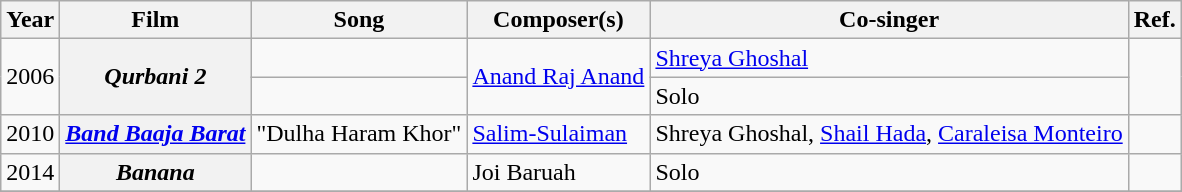<table class="wikitable plainrowheaders">
<tr>
<th scope="col">Year</th>
<th scope="col">Film</th>
<th scope="col">Song</th>
<th scope="col">Composer(s)</th>
<th scope="col">Co-singer</th>
<th scope="col">Ref.</th>
</tr>
<tr>
<td rowspan="2">2006</td>
<th rowspan="2"><em>Qurbani 2</em></th>
<td></td>
<td rowspan="2"><a href='#'>Anand Raj Anand</a></td>
<td><a href='#'>Shreya Ghoshal</a></td>
<td rowspan="2"></td>
</tr>
<tr>
<td></td>
<td>Solo</td>
</tr>
<tr>
<td>2010</td>
<th><a href='#'><em>Band Baaja Barat</em></a></th>
<td>"Dulha Haram Khor"</td>
<td><a href='#'>Salim-Sulaiman</a></td>
<td>Shreya Ghoshal, <a href='#'>Shail Hada</a>, <a href='#'>Caraleisa Monteiro</a></td>
<td></td>
</tr>
<tr>
<td>2014</td>
<th><em>Banana</em></th>
<td></td>
<td>Joi Baruah</td>
<td>Solo</td>
<td></td>
</tr>
<tr>
</tr>
</table>
